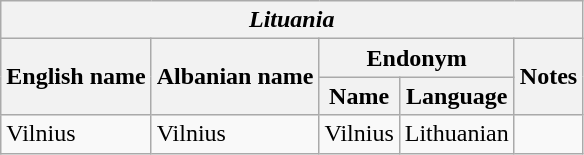<table class="wikitable sortable">
<tr>
<th colspan="5"> <em>Lituania</em></th>
</tr>
<tr>
<th rowspan="2">English name</th>
<th rowspan="2">Albanian name</th>
<th colspan="2">Endonym</th>
<th rowspan="2">Notes</th>
</tr>
<tr>
<th>Name</th>
<th>Language</th>
</tr>
<tr>
<td>Vilnius</td>
<td>Vilnius</td>
<td>Vilnius</td>
<td>Lithuanian</td>
<td></td>
</tr>
</table>
